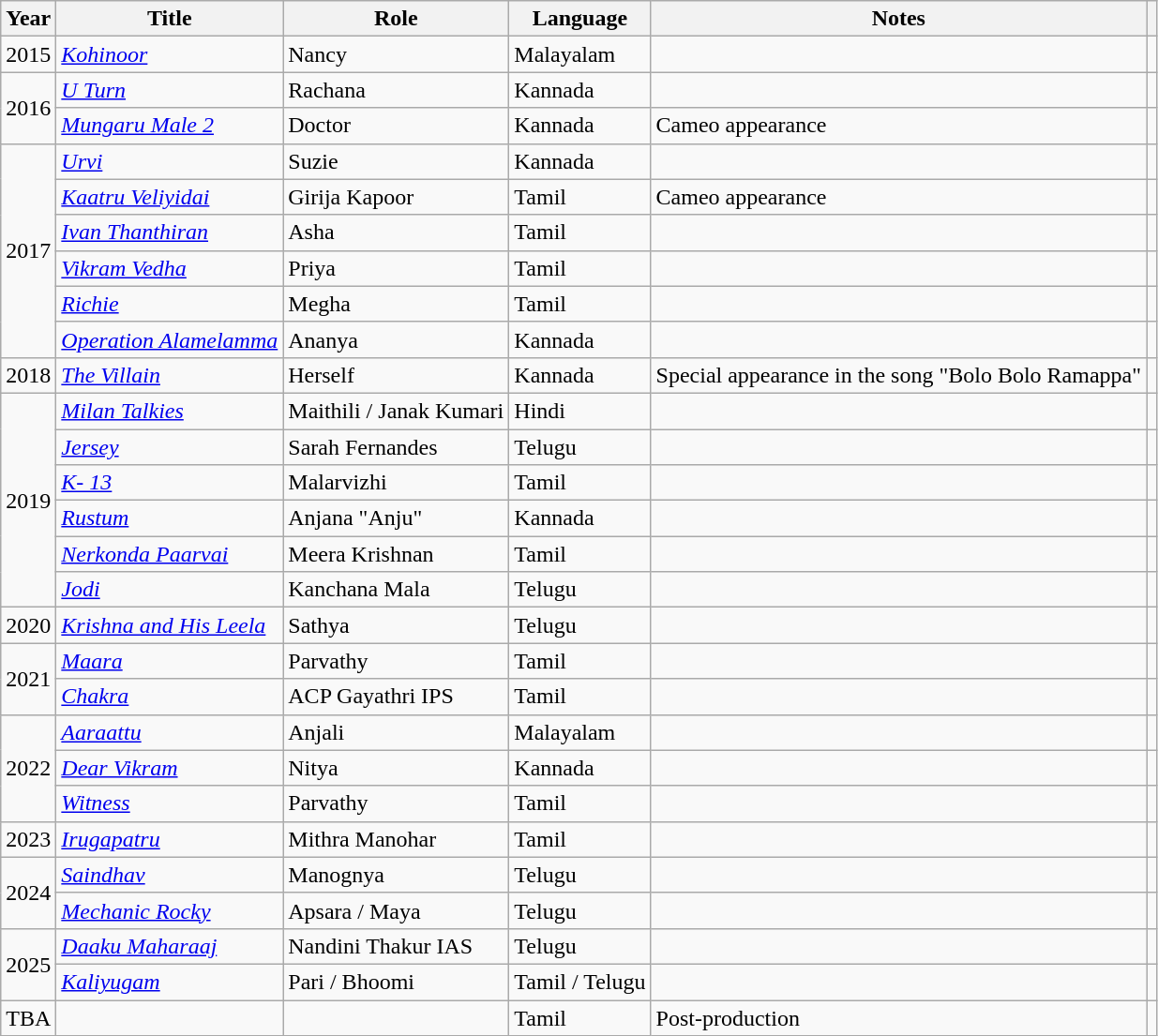<table class="wikitable sortable">
<tr>
<th>Year</th>
<th>Title</th>
<th>Role</th>
<th>Language</th>
<th class="unsortable">Notes</th>
<th class="unsortable"></th>
</tr>
<tr>
<td>2015</td>
<td scope="row"><em><a href='#'>Kohinoor</a></em></td>
<td>Nancy</td>
<td>Malayalam</td>
<td></td>
<td></td>
</tr>
<tr>
<td rowspan="2">2016</td>
<td scope="row"><em><a href='#'>U Turn</a></em></td>
<td>Rachana</td>
<td>Kannada</td>
<td></td>
<td></td>
</tr>
<tr>
<td scope="row"><em><a href='#'>Mungaru Male 2</a></em></td>
<td>Doctor</td>
<td>Kannada</td>
<td>Cameo appearance</td>
<td></td>
</tr>
<tr>
<td rowspan="6">2017</td>
<td scope="row"><em><a href='#'>Urvi</a></em></td>
<td>Suzie</td>
<td>Kannada</td>
<td></td>
<td></td>
</tr>
<tr>
<td scope="row"><em><a href='#'>Kaatru Veliyidai</a></em></td>
<td>Girija Kapoor</td>
<td>Tamil</td>
<td>Cameo appearance</td>
<td></td>
</tr>
<tr>
<td scope="row"><em><a href='#'>Ivan Thanthiran</a></em></td>
<td>Asha</td>
<td>Tamil</td>
<td></td>
<td></td>
</tr>
<tr>
<td scope="row"><em><a href='#'>Vikram Vedha</a></em></td>
<td>Priya</td>
<td>Tamil</td>
<td></td>
<td></td>
</tr>
<tr>
<td scope="row"><em><a href='#'>Richie</a></em></td>
<td>Megha</td>
<td>Tamil</td>
<td></td>
<td></td>
</tr>
<tr>
<td scope="row"><em><a href='#'>Operation Alamelamma</a></em></td>
<td>Ananya</td>
<td>Kannada</td>
<td></td>
<td></td>
</tr>
<tr>
<td>2018</td>
<td scope="row"><em><a href='#'>The Villain</a></em></td>
<td>Herself</td>
<td>Kannada</td>
<td>Special appearance in the song "Bolo Bolo Ramappa"</td>
<td></td>
</tr>
<tr>
<td rowspan="6">2019</td>
<td scope="row"><em><a href='#'>Milan Talkies</a></em></td>
<td>Maithili / Janak Kumari</td>
<td>Hindi</td>
<td></td>
<td></td>
</tr>
<tr>
<td scope="row"><em><a href='#'>Jersey</a></em></td>
<td>Sarah Fernandes</td>
<td>Telugu</td>
<td></td>
<td></td>
</tr>
<tr>
<td scope="row"><em><a href='#'>K- 13</a></em></td>
<td>Malarvizhi</td>
<td>Tamil</td>
<td></td>
<td></td>
</tr>
<tr>
<td scope="row"><em><a href='#'>Rustum</a></em></td>
<td>Anjana "Anju"</td>
<td>Kannada</td>
<td></td>
<td></td>
</tr>
<tr>
<td scope="row"><em><a href='#'>Nerkonda Paarvai</a></em></td>
<td>Meera Krishnan</td>
<td>Tamil</td>
<td></td>
<td></td>
</tr>
<tr>
<td scope="row"><em><a href='#'>Jodi</a></em></td>
<td>Kanchana Mala</td>
<td>Telugu</td>
<td></td>
<td></td>
</tr>
<tr>
<td>2020</td>
<td><em><a href='#'>Krishna and His Leela</a></em></td>
<td>Sathya</td>
<td>Telugu</td>
<td></td>
<td></td>
</tr>
<tr>
<td rowspan="2">2021</td>
<td><em><a href='#'>Maara</a></em></td>
<td>Parvathy</td>
<td>Tamil</td>
<td></td>
<td></td>
</tr>
<tr>
<td><em><a href='#'>Chakra</a></em></td>
<td>ACP Gayathri IPS</td>
<td>Tamil</td>
<td></td>
<td></td>
</tr>
<tr>
<td rowspan="3">2022</td>
<td><a href='#'><em>Aaraattu</em></a></td>
<td>Anjali</td>
<td>Malayalam</td>
<td></td>
<td></td>
</tr>
<tr>
<td><em><a href='#'>Dear Vikram</a></em></td>
<td>Nitya</td>
<td>Kannada</td>
<td></td>
<td></td>
</tr>
<tr>
<td><em><a href='#'>Witness</a></em></td>
<td>Parvathy</td>
<td>Tamil</td>
<td></td>
<td></td>
</tr>
<tr>
<td>2023</td>
<td><em><a href='#'>Irugapatru</a></em></td>
<td>Mithra Manohar</td>
<td>Tamil</td>
<td></td>
<td></td>
</tr>
<tr>
<td rowspan="2">2024</td>
<td><em><a href='#'>Saindhav</a></em></td>
<td>Manognya</td>
<td>Telugu</td>
<td></td>
<td></td>
</tr>
<tr>
<td><em><a href='#'>Mechanic Rocky</a></em></td>
<td>Apsara / Maya</td>
<td>Telugu</td>
<td></td>
<td></td>
</tr>
<tr>
<td rowspan="2">2025</td>
<td><em><a href='#'>Daaku Maharaaj</a></em></td>
<td>Nandini Thakur IAS</td>
<td>Telugu</td>
<td></td>
<td></td>
</tr>
<tr>
<td><em><a href='#'>Kaliyugam</a></em></td>
<td>Pari / Bhoomi</td>
<td>Tamil / Telugu</td>
<td></td>
<td></td>
</tr>
<tr>
<td>TBA</td>
<td></td>
<td></td>
<td>Tamil</td>
<td>Post-production</td>
<td></td>
</tr>
</table>
